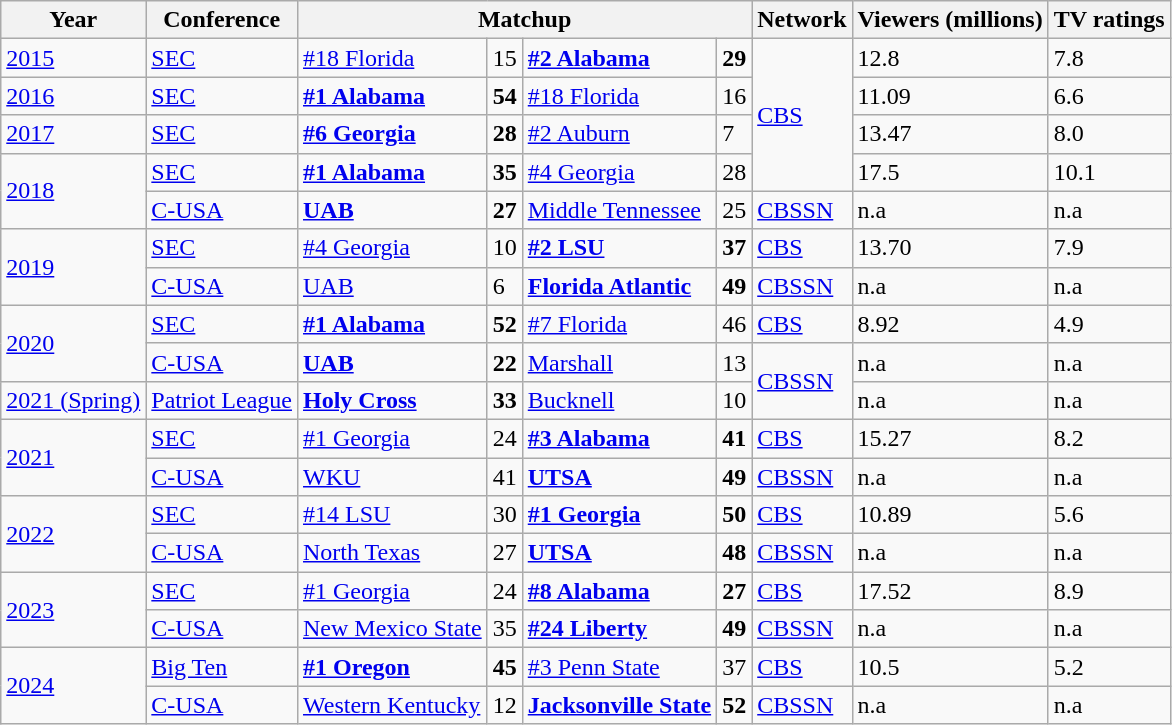<table class="wikitable">
<tr>
<th>Year</th>
<th>Conference</th>
<th colspan="4">Matchup</th>
<th>Network</th>
<th>Viewers (millions)</th>
<th>TV ratings</th>
</tr>
<tr>
<td><a href='#'>2015</a></td>
<td><a href='#'>SEC</a></td>
<td><a href='#'>#18 Florida</a></td>
<td>15</td>
<td><a href='#'><strong>#2 Alabama</strong></a></td>
<td><strong>29</strong></td>
<td rowspan="4"><a href='#'>CBS</a></td>
<td>12.8</td>
<td>7.8</td>
</tr>
<tr>
<td><a href='#'>2016</a></td>
<td><a href='#'>SEC</a></td>
<td><a href='#'><strong>#1 Alabama</strong></a></td>
<td><strong>54</strong></td>
<td><a href='#'>#18 Florida</a></td>
<td>16</td>
<td>11.09</td>
<td>6.6</td>
</tr>
<tr>
<td><a href='#'>2017</a></td>
<td><a href='#'>SEC</a></td>
<td><a href='#'><strong>#6 Georgia</strong></a></td>
<td><strong>28</strong></td>
<td><a href='#'>#2 Auburn</a></td>
<td>7</td>
<td>13.47</td>
<td>8.0</td>
</tr>
<tr>
<td rowspan="2"><a href='#'>2018</a></td>
<td><a href='#'>SEC</a></td>
<td><a href='#'><strong>#1 Alabama</strong></a></td>
<td><strong>35</strong></td>
<td><a href='#'>#4 Georgia</a></td>
<td>28</td>
<td>17.5</td>
<td>10.1</td>
</tr>
<tr>
<td><a href='#'>C-USA</a></td>
<td><a href='#'><strong>UAB</strong></a></td>
<td><strong>27</strong></td>
<td><a href='#'>Middle Tennessee</a></td>
<td>25</td>
<td><a href='#'>CBSSN</a></td>
<td>n.a</td>
<td>n.a</td>
</tr>
<tr>
<td rowspan="2"><a href='#'>2019</a></td>
<td><a href='#'>SEC</a></td>
<td><a href='#'>#4 Georgia</a></td>
<td>10</td>
<td><a href='#'><strong>#2 LSU</strong></a></td>
<td><strong>37</strong></td>
<td><a href='#'>CBS</a></td>
<td>13.70</td>
<td>7.9</td>
</tr>
<tr>
<td><a href='#'>C-USA</a></td>
<td><a href='#'>UAB</a></td>
<td>6</td>
<td><a href='#'><strong>Florida Atlantic</strong></a></td>
<td><strong>49</strong></td>
<td><a href='#'>CBSSN</a></td>
<td>n.a</td>
<td>n.a</td>
</tr>
<tr>
<td rowspan="2"><a href='#'>2020</a></td>
<td><a href='#'>SEC</a></td>
<td><a href='#'><strong>#1 Alabama</strong></a></td>
<td><strong>52</strong></td>
<td><a href='#'>#7 Florida</a></td>
<td>46</td>
<td><a href='#'>CBS</a></td>
<td>8.92</td>
<td>4.9</td>
</tr>
<tr>
<td><a href='#'>C-USA</a></td>
<td><a href='#'><strong>UAB</strong></a></td>
<td><strong>22</strong></td>
<td><a href='#'>Marshall</a></td>
<td>13</td>
<td rowspan=2><a href='#'>CBSSN</a></td>
<td>n.a</td>
<td>n.a</td>
</tr>
<tr>
<td><a href='#'>2021 (Spring)</a></td>
<td><a href='#'>Patriot League</a></td>
<td><a href='#'><strong>Holy Cross</strong></a></td>
<td><strong>33</strong></td>
<td><a href='#'>Bucknell</a></td>
<td>10</td>
<td>n.a</td>
<td>n.a</td>
</tr>
<tr>
<td rowspan="2"><a href='#'>2021</a></td>
<td><a href='#'>SEC</a></td>
<td><a href='#'>#1 Georgia</a></td>
<td>24</td>
<td><a href='#'><strong>#3 Alabama</strong></a></td>
<td><strong>41</strong></td>
<td><a href='#'>CBS</a></td>
<td>15.27</td>
<td>8.2</td>
</tr>
<tr>
<td><a href='#'>C-USA</a></td>
<td><a href='#'>WKU</a></td>
<td>41</td>
<td><a href='#'><strong>UTSA</strong></a></td>
<td><strong>49</strong></td>
<td><a href='#'>CBSSN</a></td>
<td>n.a</td>
<td>n.a</td>
</tr>
<tr>
<td rowspan="2"><a href='#'>2022</a></td>
<td><a href='#'>SEC</a></td>
<td><a href='#'>#14 LSU</a></td>
<td>30</td>
<td><a href='#'><strong>#1 Georgia</strong></a></td>
<td><strong>50</strong></td>
<td><a href='#'>CBS</a></td>
<td>10.89</td>
<td>5.6</td>
</tr>
<tr>
<td><a href='#'>C-USA</a></td>
<td><a href='#'>North Texas</a></td>
<td>27</td>
<td><a href='#'><strong>UTSA</strong></a></td>
<td><strong>48</strong></td>
<td><a href='#'>CBSSN</a></td>
<td>n.a</td>
<td>n.a</td>
</tr>
<tr>
<td rowspan="2"><a href='#'>2023</a></td>
<td><a href='#'>SEC</a></td>
<td><a href='#'>#1 Georgia</a></td>
<td>24</td>
<td><a href='#'><strong>#8 Alabama</strong></a></td>
<td><strong>27</strong></td>
<td><a href='#'>CBS</a></td>
<td>17.52</td>
<td>8.9</td>
</tr>
<tr>
<td><a href='#'>C-USA</a></td>
<td><a href='#'>New Mexico State</a></td>
<td>35</td>
<td><a href='#'><strong>#24 Liberty</strong></a></td>
<td><strong>49</strong></td>
<td><a href='#'>CBSSN</a></td>
<td>n.a</td>
<td>n.a</td>
</tr>
<tr>
<td rowspan="2"><a href='#'>2024</a></td>
<td><a href='#'>Big Ten</a></td>
<td><a href='#'><strong>#1 Oregon</strong></a></td>
<td><strong>45</strong></td>
<td><a href='#'>#3 Penn State</a></td>
<td>37</td>
<td><a href='#'>CBS</a></td>
<td>10.5</td>
<td>5.2</td>
</tr>
<tr>
<td><a href='#'>C-USA</a></td>
<td><a href='#'>Western Kentucky</a></td>
<td>12</td>
<td><a href='#'><strong>Jacksonville State</strong></a></td>
<td><strong>52</strong></td>
<td><a href='#'>CBSSN</a></td>
<td>n.a</td>
<td>n.a</td>
</tr>
</table>
